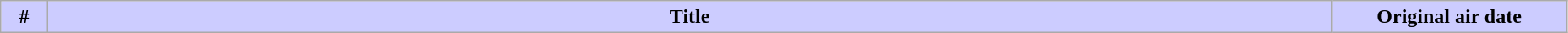<table class="wikitable" width="98%">
<tr>
<th style="background: #CCF" width="3%">#</th>
<th style="background: #CCF">Title</th>
<th style="background: #CCF" width="15%">Original air date<br>










</th>
</tr>
</table>
